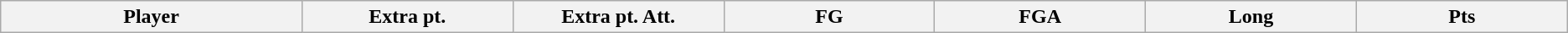<table class="wikitable sortable">
<tr>
<th bgcolor="#DDDDFF" width="10%">Player</th>
<th bgcolor="#DDDDFF" width="7%">Extra pt.</th>
<th bgcolor="#DDDDFF" width="7%">Extra pt. Att.</th>
<th bgcolor="#DDDDFF" width="7%">FG</th>
<th bgcolor="#DDDDFF" width="7%">FGA</th>
<th bgcolor="#DDDDFF" width="7%">Long</th>
<th bgcolor="#DDDDFF" width="7%">Pts</th>
</tr>
</table>
